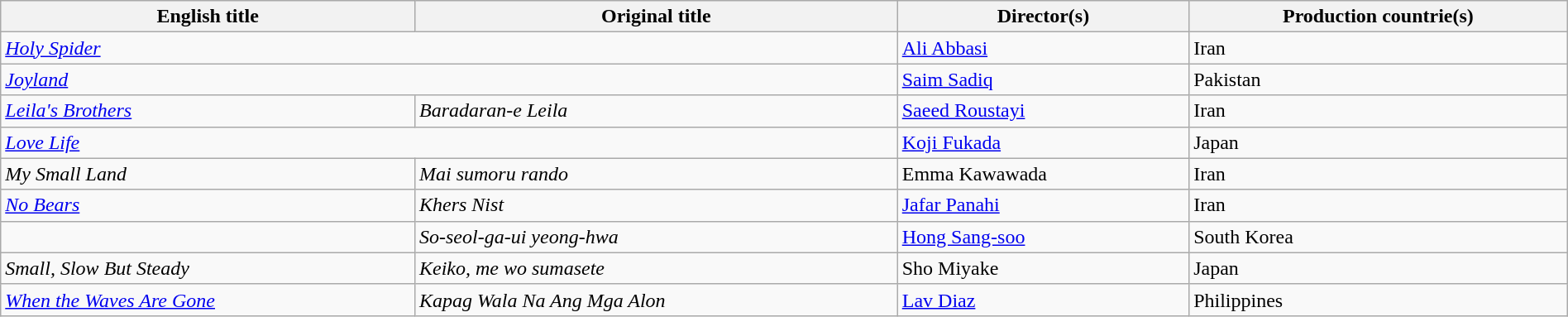<table class="sortable wikitable" style="width:100%; margin-bottom:4px">
<tr>
<th scope="col">English title</th>
<th scope="col">Original title</th>
<th scope="col">Director(s)</th>
<th scope="col">Production countrie(s)</th>
</tr>
<tr>
<td colspan="2"><em><a href='#'>Holy Spider</a></em></td>
<td><a href='#'>Ali Abbasi</a></td>
<td>Iran</td>
</tr>
<tr>
<td colspan="2"><em><a href='#'>Joyland</a></em></td>
<td><a href='#'>Saim Sadiq</a></td>
<td>Pakistan</td>
</tr>
<tr>
<td><em><a href='#'>Leila's Brothers</a></em></td>
<td><em>Baradaran-e Leila</em></td>
<td><a href='#'>Saeed Roustayi</a></td>
<td>Iran</td>
</tr>
<tr>
<td colspan="2"><em><a href='#'>Love Life</a></em></td>
<td><a href='#'>Koji Fukada</a></td>
<td>Japan</td>
</tr>
<tr>
<td><em>My Small Land</em></td>
<td><em>Mai sumoru rando</em></td>
<td>Emma Kawawada</td>
<td>Iran</td>
</tr>
<tr>
<td><em><a href='#'>No Bears</a></em></td>
<td><em>Khers Nist</em></td>
<td><a href='#'>Jafar Panahi</a></td>
<td>Iran</td>
</tr>
<tr>
<td><em></em></td>
<td><em>So-seol-ga-ui yeong-hwa</em></td>
<td><a href='#'>Hong Sang-soo</a></td>
<td>South Korea</td>
</tr>
<tr>
<td><em>Small, Slow But Steady</em></td>
<td><em>Keiko, me wo sumasete</em></td>
<td>Sho Miyake</td>
<td>Japan</td>
</tr>
<tr>
<td><em><a href='#'>When the Waves Are Gone</a></em></td>
<td><em>Kapag Wala Na Ang Mga Alon</em></td>
<td><a href='#'>Lav Diaz</a></td>
<td>Philippines</td>
</tr>
</table>
